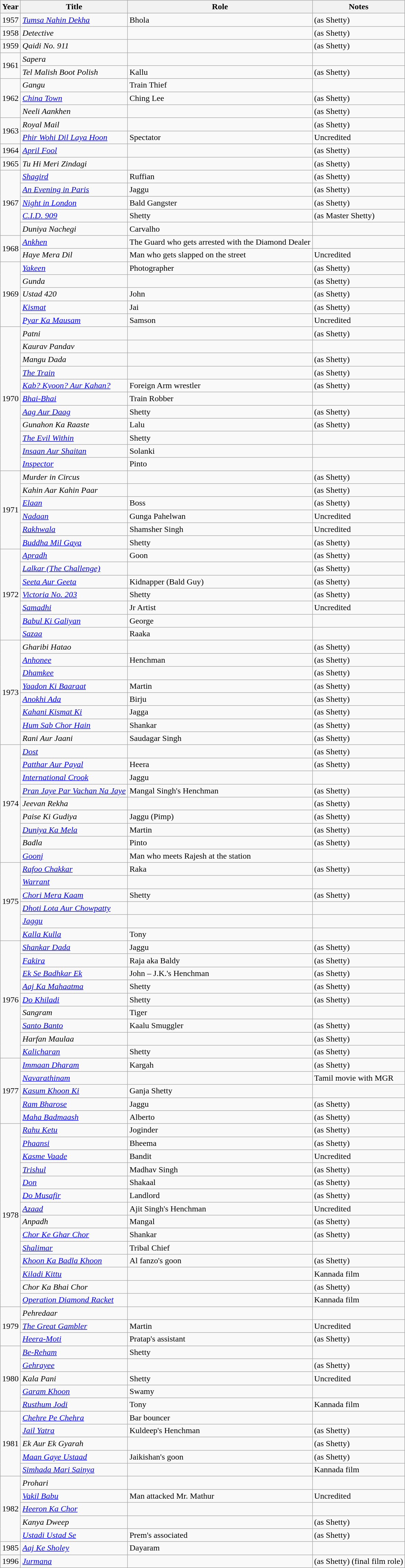<table class="wikitable">
<tr>
<th>Year</th>
<th>Title</th>
<th>Role</th>
<th>Notes</th>
</tr>
<tr>
<td>1957</td>
<td><em><a href='#'>Tumsa Nahin Dekha</a></em></td>
<td>Bhola</td>
<td>(as Shetty)</td>
</tr>
<tr>
<td>1958</td>
<td><em>Detective</em></td>
<td></td>
<td>(as Shetty)</td>
</tr>
<tr>
<td>1959</td>
<td><em>Qaidi No. 911</em></td>
<td></td>
<td>(as Shetty)</td>
</tr>
<tr>
<td rowspan="2">1961</td>
<td><em>Sapera</em></td>
<td></td>
</tr>
<tr>
<td><em>Tel Malish Boot Polish</em></td>
<td>Kallu</td>
<td>(as Shetty)</td>
</tr>
<tr>
<td rowspan="3">1962</td>
<td><em>Gangu</em></td>
<td>Train Thief</td>
<td></td>
</tr>
<tr>
<td><em><a href='#'>China Town</a></em></td>
<td>Ching Lee</td>
<td>(as Shetty)</td>
</tr>
<tr>
<td><em>Neeli Aankhen</em></td>
<td></td>
<td>(as Shetty)</td>
</tr>
<tr>
<td rowspan="2">1963</td>
<td><em>Royal Mail</em></td>
<td></td>
<td>(as Shetty)</td>
</tr>
<tr>
<td><em><a href='#'>Phir Wohi Dil Laya Hoon</a></em></td>
<td>Spectator</td>
<td>Uncredited</td>
</tr>
<tr>
<td>1964</td>
<td><em><a href='#'>April Fool</a></em></td>
<td></td>
<td>(as Shetty)</td>
</tr>
<tr>
<td>1965</td>
<td><em>Tu Hi Meri Zindagi</em></td>
<td></td>
<td>(as Shetty)</td>
</tr>
<tr>
<td rowspan="5">1967</td>
<td><em><a href='#'>Shagird</a></em></td>
<td>Ruffian</td>
<td>(as Shetty)</td>
</tr>
<tr>
<td><em><a href='#'>An Evening in Paris</a></em></td>
<td>Jaggu</td>
<td>(as Shetty)</td>
</tr>
<tr>
<td><em><a href='#'>Night in London</a></em></td>
<td>Bald Gangster</td>
<td>(as Shetty)</td>
</tr>
<tr>
<td><em><a href='#'>C.I.D. 909</a></em></td>
<td>Shetty</td>
<td>(as Master Shetty)</td>
</tr>
<tr>
<td><em>Duniya Nachegi</em></td>
<td>Carvalho</td>
<td></td>
</tr>
<tr>
<td rowspan="2">1968</td>
<td><em><a href='#'>Ankhen</a></em></td>
<td>The Guard who gets arrested with the Diamond Dealer</td>
<td></td>
</tr>
<tr>
<td><em>Haye Mera Dil</em></td>
<td>Man who gets slapped on the street</td>
<td>Uncredited</td>
</tr>
<tr>
<td rowspan="5">1969</td>
<td><em><a href='#'>Yakeen</a></em></td>
<td>Photographer</td>
<td>(as Shetty)</td>
</tr>
<tr>
<td><em>Gunda</em></td>
<td></td>
<td>(as Shetty)</td>
</tr>
<tr>
<td><em>Ustad 420</em></td>
<td>John</td>
<td>(as Shetty)</td>
</tr>
<tr>
<td><em><a href='#'>Kismat</a></em></td>
<td>Jai</td>
<td>(as Shetty)</td>
</tr>
<tr>
<td><em><a href='#'>Pyar Ka Mausam</a></em></td>
<td>Samson</td>
<td>Uncredited</td>
</tr>
<tr>
<td rowspan="11">1970</td>
<td><em>Patni</em></td>
<td></td>
<td>(as Shetty)</td>
</tr>
<tr>
<td><em>Kaurav Pandav</em></td>
<td></td>
<td></td>
</tr>
<tr>
<td><em>Mangu Dada</em></td>
<td></td>
<td>(as Shetty)</td>
</tr>
<tr>
<td><em><a href='#'>The Train</a></em></td>
<td></td>
<td>(as Shetty)</td>
</tr>
<tr>
<td><em><a href='#'>Kab? Kyoon? Aur Kahan?</a></em></td>
<td>Foreign Arm wrestler</td>
<td>(as Shetty)</td>
</tr>
<tr>
<td><em><a href='#'>Bhai-Bhai</a></em></td>
<td>Train Robber</td>
<td></td>
</tr>
<tr>
<td><em><a href='#'>Aag Aur Daag</a> </em></td>
<td>Shetty</td>
<td>(as Shetty)</td>
</tr>
<tr>
<td><em>Gunahon Ka Raaste</em></td>
<td>Lalu</td>
<td>(as Shetty)</td>
</tr>
<tr>
<td><em><a href='#'>The Evil Within</a></em></td>
<td>Shetty</td>
<td></td>
</tr>
<tr>
<td><em><a href='#'>Insaan Aur Shaitan</a></em></td>
<td>Solanki</td>
<td></td>
</tr>
<tr>
<td><em><a href='#'>Inspector</a></em></td>
<td>Pinto</td>
<td></td>
</tr>
<tr>
<td rowspan="6">1971</td>
<td><em>Murder in Circus</em></td>
<td></td>
<td>(as Shetty)</td>
</tr>
<tr>
<td><em>Kahin Aar Kahin Paar</em></td>
<td></td>
<td>(as Shetty)</td>
</tr>
<tr>
<td><em><a href='#'>Elaan</a></em></td>
<td>Boss</td>
<td>(as Shetty)</td>
</tr>
<tr>
<td><em><a href='#'>Nadaan</a></em></td>
<td>Gunga Pahelwan</td>
<td>Uncredited</td>
</tr>
<tr>
<td><em><a href='#'>Rakhwala</a></em></td>
<td>Shamsher Singh</td>
<td>Uncredited</td>
</tr>
<tr>
<td><em><a href='#'>Buddha Mil Gaya</a></em></td>
<td>Shetty</td>
<td>(as Shetty)</td>
</tr>
<tr>
<td rowspan="7">1972</td>
<td><em><a href='#'>Apradh</a></em></td>
<td>Goon</td>
<td>(as Shetty)</td>
</tr>
<tr>
<td><em><a href='#'>Lalkar (The Challenge)</a></em></td>
<td></td>
<td>(as Shetty)</td>
</tr>
<tr>
<td><em><a href='#'>Seeta Aur Geeta</a></em></td>
<td>Kidnapper (Bald Guy)</td>
<td>(as Shetty)</td>
</tr>
<tr>
<td><em><a href='#'>Victoria No. 203</a></em></td>
<td>Shetty</td>
<td>(as Shetty)</td>
</tr>
<tr>
<td><em><a href='#'>Samadhi</a></em></td>
<td>Jr Artist</td>
<td>Uncredited</td>
</tr>
<tr>
<td><em><a href='#'>Babul Ki Galiyan</a></em></td>
<td>George</td>
<td></td>
</tr>
<tr>
<td><em><a href='#'>Sazaa</a></em></td>
<td>Raaka</td>
<td></td>
</tr>
<tr>
<td rowspan="8">1973</td>
<td><em>Gharibi Hatao</em></td>
<td></td>
<td>(as Shetty)</td>
</tr>
<tr>
<td><em><a href='#'>Anhonee</a></em></td>
<td>Henchman</td>
<td>(as Shetty)</td>
</tr>
<tr>
<td><em><a href='#'>Dhamkee</a></em></td>
<td></td>
<td>(as Shetty)</td>
</tr>
<tr>
<td><em><a href='#'>Yaadon Ki Baaraat</a></em></td>
<td>Martin</td>
<td>(as Shetty)</td>
</tr>
<tr>
<td><em><a href='#'>Anokhi Ada</a></em></td>
<td>Birju</td>
<td>(as Shetty)</td>
</tr>
<tr>
<td><em><a href='#'>Kahani Kismat Ki</a></em></td>
<td>Jagga</td>
<td>(as Shetty)</td>
</tr>
<tr>
<td><em><a href='#'>Hum Sab Chor Hain</a></em></td>
<td>Shankar</td>
<td>(as Shetty)</td>
</tr>
<tr>
<td><em>Rani Aur Jaani</em></td>
<td>Saudagar Singh</td>
<td>(as Shetty)</td>
</tr>
<tr>
<td rowspan="9">1974</td>
<td><em><a href='#'>Dost</a></em></td>
<td></td>
<td>(as Shetty)</td>
</tr>
<tr>
<td><em><a href='#'>Patthar Aur Payal</a></em></td>
<td>Heera</td>
<td>(as Shetty)</td>
</tr>
<tr>
<td><em><a href='#'>International Crook</a></em></td>
<td>Jaggu</td>
<td></td>
</tr>
<tr>
<td><em><a href='#'>Pran Jaye Par Vachan Na Jaye</a></em></td>
<td>Mangal Singh's Henchman</td>
<td>(as Shetty)</td>
</tr>
<tr>
<td><em>Jeevan Rekha</em></td>
<td></td>
<td>(as Shetty)</td>
</tr>
<tr>
<td><em>Paise Ki Gudiya</em></td>
<td>Jaggu (Pimp)</td>
<td>(as Shetty)</td>
</tr>
<tr>
<td><em><a href='#'>Duniya Ka Mela</a></em></td>
<td>Martin</td>
<td>(as Shetty)</td>
</tr>
<tr>
<td><em>Badla</em></td>
<td>Pinto</td>
<td>(as Shetty)</td>
</tr>
<tr>
<td><em><a href='#'>Goonj</a></em></td>
<td>Man who meets Rajesh at the station</td>
<td></td>
</tr>
<tr>
<td rowspan="6">1975</td>
<td><em><a href='#'>Rafoo Chakkar</a> </em></td>
<td>Raka</td>
<td>(as Shetty)</td>
</tr>
<tr>
<td><em><a href='#'>Warrant</a></em></td>
<td></td>
<td></td>
</tr>
<tr>
<td><em><a href='#'>Chori Mera Kaam</a></em></td>
<td>Shetty</td>
<td>(as Shetty)</td>
</tr>
<tr>
<td><em><a href='#'>Dhoti Lota Aur Chowpatty</a></em></td>
<td></td>
<td></td>
</tr>
<tr>
<td><em><a href='#'>Jaggu</a></em></td>
<td></td>
<td></td>
</tr>
<tr>
<td><em><a href='#'>Kalla Kulla</a></em></td>
<td>Tony</td>
<td></td>
</tr>
<tr>
<td rowspan="9">1976</td>
<td><em><a href='#'>Shankar Dada</a></em></td>
<td>Jaggu</td>
<td>(as Shetty)</td>
</tr>
<tr>
<td><em><a href='#'>Fakira</a></em></td>
<td>Raja aka Baldy</td>
<td>(as Shetty)</td>
</tr>
<tr>
<td><em><a href='#'>Ek Se Badhkar Ek</a></em></td>
<td>John – J.K.'s Henchman</td>
<td>(as Shetty)</td>
</tr>
<tr>
<td><em><a href='#'>Aaj Ka Mahaatma</a></em></td>
<td>Shetty</td>
<td>(as Shetty)</td>
</tr>
<tr>
<td><em><a href='#'>Do Khiladi</a></em></td>
<td>Shetty</td>
<td>(as Shetty)</td>
</tr>
<tr>
<td><em>Sangram</em></td>
<td>Tiger</td>
<td></td>
</tr>
<tr>
<td><em><a href='#'>Santo Banto</a></em></td>
<td>Kaalu Smuggler</td>
<td>(as Shetty)</td>
</tr>
<tr>
<td><em>Harfan Maulaa</em></td>
<td></td>
<td>(as Shetty)</td>
</tr>
<tr>
<td><em><a href='#'>Kalicharan</a></em></td>
<td>Shetty</td>
<td>(as Shetty)</td>
</tr>
<tr>
<td rowspan="5">1977</td>
<td><em><a href='#'>Immaan Dharam</a></em></td>
<td>Kargah</td>
<td>(as Shetty)</td>
</tr>
<tr>
<td><em><a href='#'>Navarathinam</a></em></td>
<td></td>
<td>Tamil movie with MGR</td>
</tr>
<tr>
<td><em><a href='#'>Kasum Khoon Ki</a></em></td>
<td>Ganja Shetty</td>
<td></td>
</tr>
<tr>
<td><em><a href='#'>Ram Bharose</a></em></td>
<td>Jaggu</td>
<td>(as Shetty)</td>
</tr>
<tr>
<td><em><a href='#'>Maha Badmaash</a></em></td>
<td>Alberto</td>
<td>(as Shetty)</td>
</tr>
<tr>
<td rowspan="14">1978</td>
<td><em><a href='#'>Rahu Ketu</a></em></td>
<td>Joginder</td>
<td>(as Shetty)</td>
</tr>
<tr>
<td><em><a href='#'>Phaansi</a></em></td>
<td>Bheema</td>
<td>(as Shetty)</td>
</tr>
<tr>
<td><em><a href='#'>Kasme Vaade</a></em></td>
<td>Bandit</td>
<td>Uncredited</td>
</tr>
<tr>
<td><em><a href='#'>Trishul</a></em></td>
<td>Madhav Singh</td>
<td>(as Shetty)</td>
</tr>
<tr>
<td><em><a href='#'>Don</a></em></td>
<td>Shakaal</td>
<td>(as Shetty)</td>
</tr>
<tr>
<td><em><a href='#'>Do Musafir</a></em></td>
<td>Landlord</td>
<td>(as Shetty)</td>
</tr>
<tr>
<td><em><a href='#'>Azaad</a></em></td>
<td>Ajit Singh's Henchman</td>
<td>Uncredited</td>
</tr>
<tr>
<td><em>Anpadh</em></td>
<td>Mangal</td>
<td>(as Shetty)</td>
</tr>
<tr>
<td><em><a href='#'>Chor Ke Ghar Chor</a></em></td>
<td>Shankar</td>
<td>(as Shetty)</td>
</tr>
<tr>
<td><em><a href='#'>Shalimar</a></em></td>
<td>Tribal Chief</td>
<td></td>
</tr>
<tr>
<td><em><a href='#'>Khoon Ka Badla Khoon</a></em></td>
<td>Al fanzo's goon</td>
<td>(as Shetty)</td>
</tr>
<tr>
<td><em><a href='#'>Kiladi Kittu</a></em></td>
<td></td>
<td>Kannada film</td>
</tr>
<tr>
<td><em>Chor Ka Bhai Chor</em></td>
<td></td>
<td>(as Shetty)</td>
</tr>
<tr>
<td><em><a href='#'>Operation Diamond Racket</a></em></td>
<td></td>
<td>Kannada film</td>
</tr>
<tr>
<td rowspan="3">1979</td>
<td><em>Pehredaar</em></td>
<td></td>
<td></td>
</tr>
<tr>
<td><em><a href='#'>The Great Gambler</a></em></td>
<td>Martin</td>
<td>Uncredited</td>
</tr>
<tr>
<td><em><a href='#'>Heera-Moti</a></em></td>
<td>Pratap's assistant</td>
<td>(as Shetty)</td>
</tr>
<tr>
<td rowspan="5">1980</td>
<td><em><a href='#'>Be-Reham</a></em></td>
<td>Shetty</td>
<td></td>
</tr>
<tr>
<td><em><a href='#'>Gehrayee</a></em></td>
<td></td>
<td>(as Shetty)</td>
</tr>
<tr>
<td><em>Kala Pani</em></td>
<td>Shetty</td>
<td>Uncredited</td>
</tr>
<tr>
<td><em><a href='#'>Garam Khoon</a></em></td>
<td>Swamy</td>
<td></td>
</tr>
<tr>
<td><em><a href='#'>Rusthum Jodi</a></em></td>
<td>Tony</td>
<td>Kannada film</td>
</tr>
<tr>
<td rowspan="5">1981</td>
<td><em><a href='#'>Chehre Pe Chehra</a></em></td>
<td>Bar bouncer</td>
<td></td>
</tr>
<tr>
<td><em><a href='#'>Jail Yatra</a></em></td>
<td>Kuldeep's Henchman</td>
<td>(as Shetty)</td>
</tr>
<tr>
<td><em>Ek Aur Ek Gyarah</em></td>
<td></td>
<td>(as Shetty)</td>
</tr>
<tr>
<td><em><a href='#'>Maan Gaye Ustaad</a></em></td>
<td>Jaikishan's goon</td>
<td>(as Shetty)</td>
</tr>
<tr>
<td><em><a href='#'>Simhada Mari Sainya</a></em></td>
<td></td>
<td>Kannada film</td>
</tr>
<tr>
<td rowspan="5">1982</td>
<td><em>Prohari</em></td>
<td></td>
<td></td>
</tr>
<tr>
<td><em><a href='#'>Vakil Babu</a></em></td>
<td>Man attacked Mr. Mathur</td>
<td>Uncredited</td>
</tr>
<tr>
<td><em><a href='#'>Heeron Ka Chor</a></em></td>
<td></td>
<td></td>
</tr>
<tr>
<td><em>Kanya Dweep</em></td>
<td></td>
<td>(as Shetty)</td>
</tr>
<tr>
<td><em><a href='#'>Ustadi Ustad Se</a></em></td>
<td>Prem's associated</td>
<td>(as Shetty)</td>
</tr>
<tr>
<td>1985</td>
<td><em><a href='#'>Aaj Ke Sholey</a></em></td>
<td>Dayaram</td>
<td></td>
</tr>
<tr>
<td>1996</td>
<td><em><a href='#'>Jurmana</a></em></td>
<td></td>
<td>(as Shetty) (final film role)</td>
</tr>
</table>
